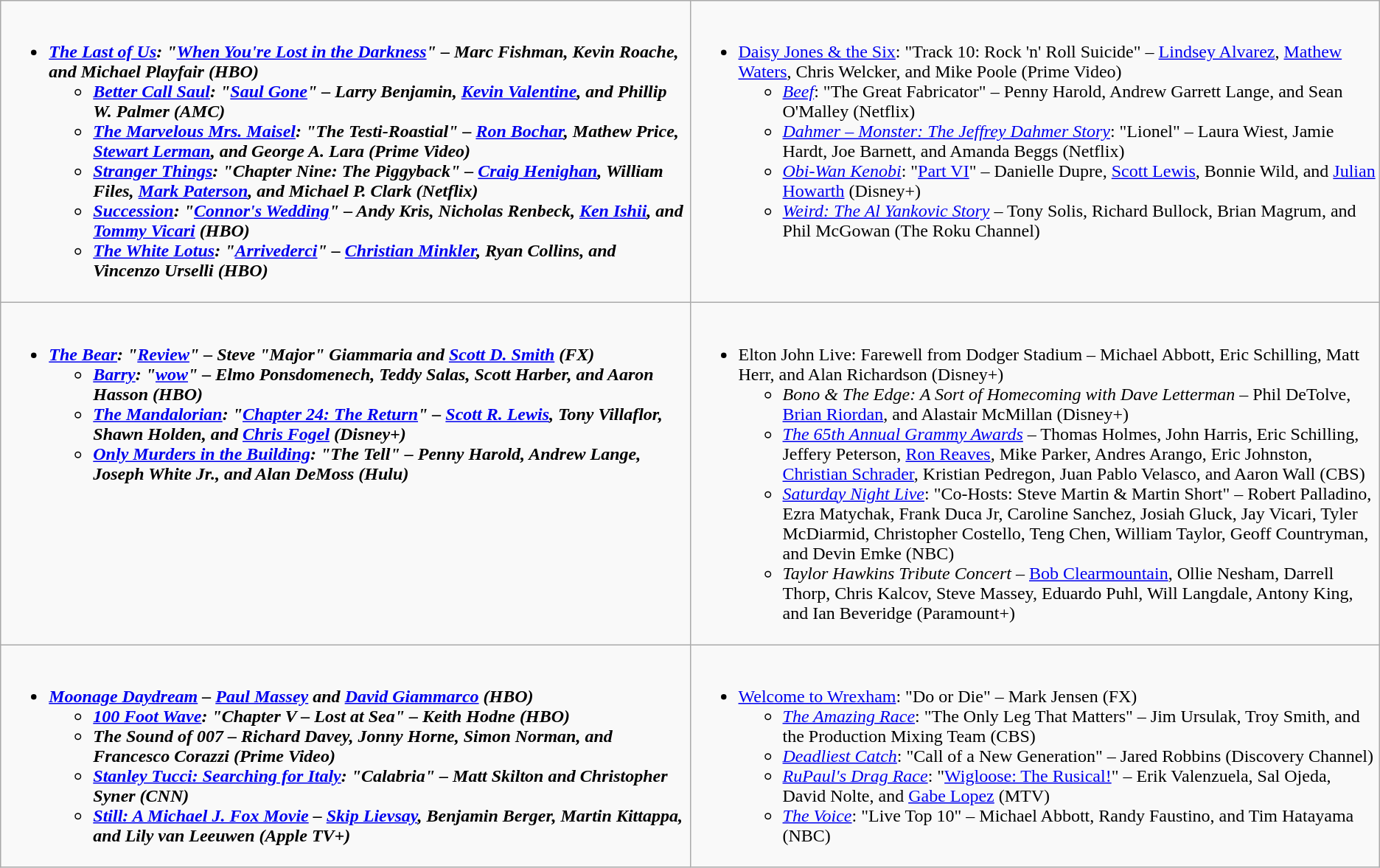<table class="wikitable">
<tr>
<td style="vertical-align:top;" width="50%"><br><ul><li><strong><em><a href='#'>The Last of Us</a><em>: "<a href='#'>When You're Lost in the Darkness</a>" – Marc Fishman, Kevin Roache, and Michael Playfair (HBO)<strong><ul><li></em><a href='#'>Better Call Saul</a><em>: "<a href='#'>Saul Gone</a>" – Larry Benjamin, <a href='#'>Kevin Valentine</a>, and Phillip W. Palmer (AMC)</li><li></em><a href='#'>The Marvelous Mrs. Maisel</a><em>: "The Testi-Roastial" – <a href='#'>Ron Bochar</a>, Mathew Price, <a href='#'>Stewart Lerman</a>, and George A. Lara (Prime Video)</li><li></em><a href='#'>Stranger Things</a><em>: "Chapter Nine: The Piggyback" – <a href='#'>Craig Henighan</a>, William Files, <a href='#'>Mark Paterson</a>, and Michael P. Clark (Netflix)</li><li></em><a href='#'>Succession</a><em>: "<a href='#'>Connor's Wedding</a>" – Andy Kris, Nicholas Renbeck, <a href='#'>Ken Ishii</a>, and <a href='#'>Tommy Vicari</a> (HBO)</li><li></em><a href='#'>The White Lotus</a><em>: "<a href='#'>Arrivederci</a>" – <a href='#'>Christian Minkler</a>, Ryan Collins, and Vincenzo Urselli (HBO)</li></ul></li></ul></td>
<td style="vertical-align:top;" width="50%"><br><ul><li></em></strong><a href='#'>Daisy Jones & the Six</a></em>: "Track 10: Rock 'n' Roll Suicide" – <a href='#'>Lindsey Alvarez</a>, <a href='#'>Mathew Waters</a>, Chris Welcker, and Mike Poole (Prime Video)</strong><ul><li><em><a href='#'>Beef</a></em>: "The Great Fabricator" – Penny Harold, Andrew Garrett Lange, and Sean O'Malley (Netflix)</li><li><em><a href='#'>Dahmer – Monster: The Jeffrey Dahmer Story</a></em>: "Lionel" – Laura Wiest, Jamie Hardt, Joe Barnett, and Amanda Beggs (Netflix)</li><li><em><a href='#'>Obi-Wan Kenobi</a></em>: "<a href='#'>Part VI</a>" – Danielle Dupre, <a href='#'>Scott Lewis</a>, Bonnie Wild, and <a href='#'>Julian Howarth</a> (Disney+)</li><li><em><a href='#'>Weird: The Al Yankovic Story</a></em> – Tony Solis, Richard Bullock, Brian Magrum, and Phil McGowan (The Roku Channel)</li></ul></li></ul></td>
</tr>
<tr>
<td style="vertical-align:top;" width="50%"><br><ul><li><strong><em><a href='#'>The Bear</a><em>: "<a href='#'>Review</a>" – Steve "Major" Giammaria and <a href='#'>Scott D. Smith</a> (FX)<strong><ul><li></em><a href='#'>Barry</a><em>: "<a href='#'>wow</a>" – Elmo Ponsdomenech, Teddy Salas, Scott Harber, and Aaron Hasson (HBO)</li><li></em><a href='#'>The Mandalorian</a><em>: "<a href='#'>Chapter 24: The Return</a>" – <a href='#'>Scott R. Lewis</a>, Tony Villaflor, Shawn Holden, and <a href='#'>Chris Fogel</a> (Disney+)</li><li></em><a href='#'>Only Murders in the Building</a><em>: "The Tell" – Penny Harold, Andrew Lange, Joseph White Jr., and Alan DeMoss (Hulu)</li></ul></li></ul></td>
<td style="vertical-align:top;" width="50%"><br><ul><li></em></strong>Elton John Live: Farewell from Dodger Stadium</em> – Michael Abbott, Eric Schilling, Matt Herr, and Alan Richardson (Disney+)</strong><ul><li><em>Bono & The Edge: A Sort of Homecoming with Dave Letterman</em> – Phil DeTolve, <a href='#'>Brian Riordan</a>, and Alastair McMillan (Disney+)</li><li><em><a href='#'>The 65th Annual Grammy Awards</a></em> – Thomas Holmes, John Harris, Eric Schilling, Jeffery Peterson, <a href='#'>Ron Reaves</a>, Mike Parker, Andres Arango, Eric Johnston, <a href='#'>Christian Schrader</a>, Kristian Pedregon, Juan Pablo Velasco, and Aaron Wall (CBS)</li><li><em><a href='#'>Saturday Night Live</a></em>: "Co-Hosts: Steve Martin & Martin Short" – Robert Palladino, Ezra Matychak, Frank Duca Jr, Caroline Sanchez, Josiah Gluck, Jay Vicari, Tyler McDiarmid, Christopher Costello, Teng Chen, William Taylor, Geoff Countryman, and Devin Emke (NBC)</li><li><em>Taylor Hawkins Tribute Concert</em> – <a href='#'>Bob Clearmountain</a>, Ollie Nesham, Darrell Thorp, Chris Kalcov, Steve Massey, Eduardo Puhl, Will Langdale, Antony King, and Ian Beveridge (Paramount+)</li></ul></li></ul></td>
</tr>
<tr>
<td style="vertical-align:top;" width="50%"><br><ul><li><strong><em><a href='#'>Moonage Daydream</a><em> – <a href='#'>Paul Massey</a> and <a href='#'>David Giammarco</a> (HBO)<strong><ul><li></em><a href='#'>100 Foot Wave</a><em>: "Chapter V – Lost at Sea" – Keith Hodne (HBO)</li><li></em>The Sound of 007<em> – Richard Davey, Jonny Horne, Simon Norman, and Francesco Corazzi (Prime Video)</li><li></em><a href='#'>Stanley Tucci: Searching for Italy</a><em>: "Calabria" – Matt Skilton and Christopher Syner (CNN)</li><li></em><a href='#'>Still: A Michael J. Fox Movie</a><em> – <a href='#'>Skip Lievsay</a>, Benjamin Berger, Martin Kittappa, and Lily van Leeuwen (Apple TV+)</li></ul></li></ul></td>
<td style="vertical-align:top;" width="50%"><br><ul><li></em></strong><a href='#'>Welcome to Wrexham</a></em>: "Do or Die" – Mark Jensen (FX)</strong><ul><li><em><a href='#'>The Amazing Race</a></em>: "The Only Leg That Matters" – Jim Ursulak, Troy Smith, and the Production Mixing Team (CBS)</li><li><em><a href='#'>Deadliest Catch</a></em>: "Call of a New Generation" – Jared Robbins (Discovery Channel)</li><li><em><a href='#'>RuPaul's Drag Race</a></em>: "<a href='#'>Wigloose: The Rusical!</a>" – Erik Valenzuela, Sal Ojeda, David Nolte, and <a href='#'>Gabe Lopez</a> (MTV)</li><li><em><a href='#'>The Voice</a></em>: "Live Top 10" – Michael Abbott, Randy Faustino, and Tim Hatayama (NBC)</li></ul></li></ul></td>
</tr>
</table>
